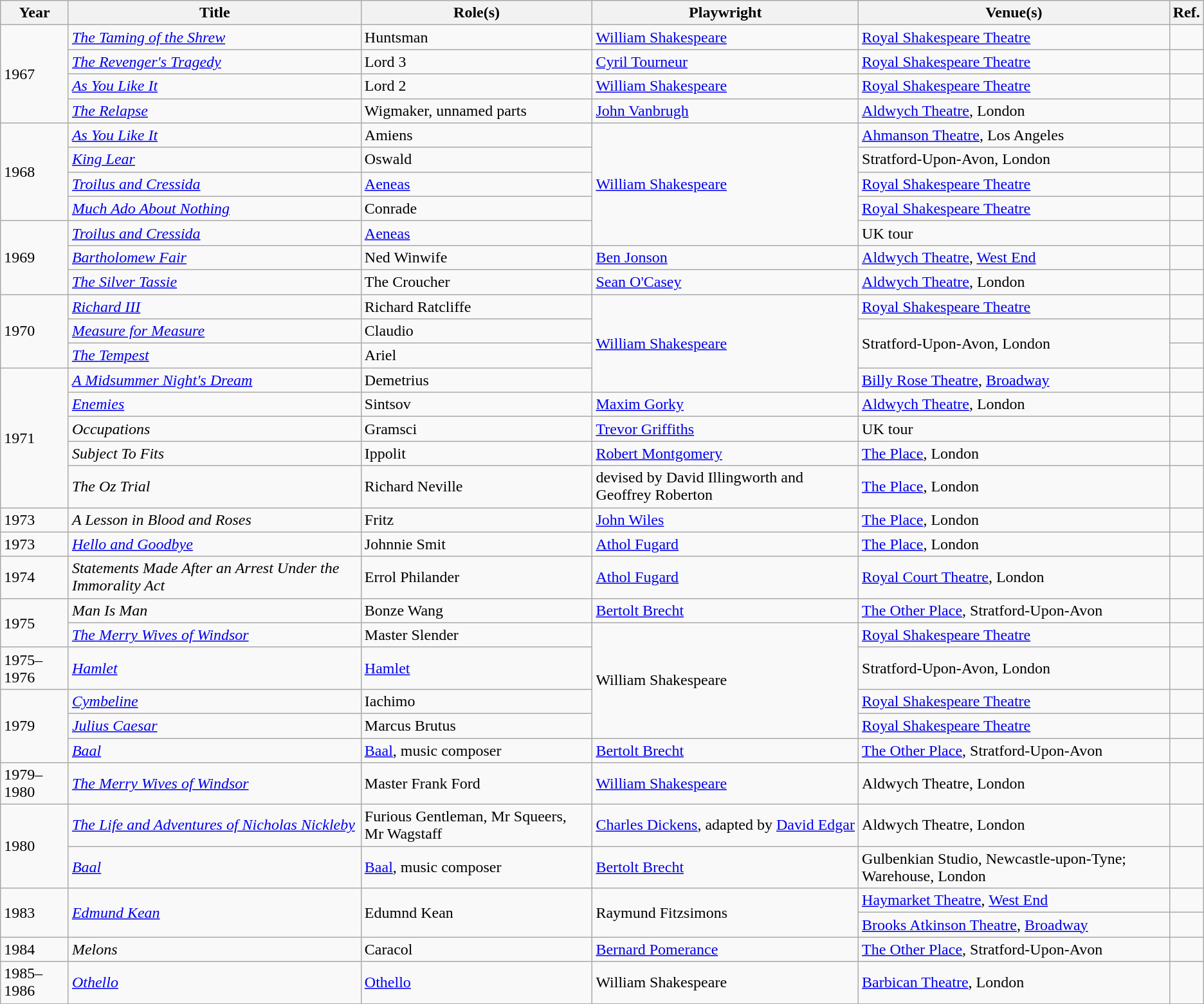<table class="wikitable unsortable">
<tr>
<th>Year</th>
<th>Title</th>
<th>Role(s)</th>
<th>Playwright</th>
<th>Venue(s)</th>
<th class="unsortable">Ref.</th>
</tr>
<tr>
<td rowspan="4">1967</td>
<td><em><a href='#'>The Taming of the Shrew</a></em></td>
<td>Huntsman</td>
<td><a href='#'>William Shakespeare</a></td>
<td><a href='#'>Royal Shakespeare Theatre</a></td>
<td></td>
</tr>
<tr>
<td><em><a href='#'>The Revenger's Tragedy</a></em></td>
<td>Lord 3</td>
<td><a href='#'>Cyril Tourneur</a></td>
<td><a href='#'>Royal Shakespeare Theatre</a></td>
<td></td>
</tr>
<tr>
<td><em><a href='#'>As You Like It</a></em></td>
<td>Lord 2</td>
<td><a href='#'>William Shakespeare</a></td>
<td><a href='#'>Royal Shakespeare Theatre</a></td>
<td></td>
</tr>
<tr>
<td><em><a href='#'>The Relapse</a></em></td>
<td>Wigmaker, unnamed parts</td>
<td><a href='#'>John Vanbrugh</a></td>
<td><a href='#'>Aldwych Theatre</a>, London</td>
<td></td>
</tr>
<tr>
<td rowspan="4">1968</td>
<td><em><a href='#'>As You Like It</a></em></td>
<td>Amiens</td>
<td rowspan=5><a href='#'>William Shakespeare</a></td>
<td><a href='#'>Ahmanson Theatre</a>, Los Angeles</td>
<td></td>
</tr>
<tr>
<td><em><a href='#'>King Lear</a></em></td>
<td>Oswald</td>
<td>Stratford-Upon-Avon, London</td>
<td></td>
</tr>
<tr>
<td><em><a href='#'>Troilus and Cressida</a></em></td>
<td><a href='#'>Aeneas</a></td>
<td><a href='#'>Royal Shakespeare Theatre</a></td>
<td></td>
</tr>
<tr>
<td><em><a href='#'>Much Ado About Nothing</a></em></td>
<td>Conrade</td>
<td><a href='#'>Royal Shakespeare Theatre</a></td>
<td></td>
</tr>
<tr>
<td rowspan="3">1969</td>
<td><em><a href='#'>Troilus and Cressida</a></em></td>
<td><a href='#'>Aeneas</a></td>
<td>UK tour</td>
<td></td>
</tr>
<tr>
<td><em><a href='#'>Bartholomew Fair</a></em></td>
<td>Ned Winwife</td>
<td><a href='#'>Ben Jonson</a></td>
<td><a href='#'>Aldwych Theatre</a>, <a href='#'>West End</a></td>
<td></td>
</tr>
<tr>
<td><em><a href='#'>The Silver Tassie</a></em></td>
<td>The Croucher</td>
<td><a href='#'>Sean O'Casey</a></td>
<td><a href='#'>Aldwych Theatre</a>, London</td>
<td></td>
</tr>
<tr>
<td rowspan="3">1970</td>
<td><em><a href='#'>Richard III</a></em></td>
<td>Richard Ratcliffe</td>
<td rowspan=4><a href='#'>William Shakespeare</a></td>
<td><a href='#'>Royal Shakespeare Theatre</a></td>
<td></td>
</tr>
<tr>
<td><em><a href='#'>Measure for Measure</a></em></td>
<td>Claudio</td>
<td rowspan=2>Stratford-Upon-Avon, London</td>
<td></td>
</tr>
<tr>
<td><em><a href='#'>The Tempest</a></em></td>
<td>Ariel</td>
<td></td>
</tr>
<tr>
<td rowspan="5">1971</td>
<td><em><a href='#'>A Midsummer Night's Dream</a></em></td>
<td>Demetrius</td>
<td><a href='#'>Billy Rose Theatre</a>, <a href='#'>Broadway</a></td>
<td></td>
</tr>
<tr>
<td><em><a href='#'>Enemies</a></em></td>
<td>Sintsov</td>
<td><a href='#'>Maxim Gorky</a></td>
<td><a href='#'>Aldwych Theatre</a>, London</td>
<td></td>
</tr>
<tr>
<td><em>Occupations</em></td>
<td>Gramsci</td>
<td><a href='#'>Trevor Griffiths</a></td>
<td>UK tour</td>
<td></td>
</tr>
<tr>
<td><em>Subject To Fits</em></td>
<td>Ippolit</td>
<td><a href='#'>Robert Montgomery</a></td>
<td><a href='#'>The Place</a>, London</td>
<td></td>
</tr>
<tr>
<td><em>The Oz Trial</em></td>
<td>Richard Neville</td>
<td>devised by David Illingworth and Geoffrey Roberton</td>
<td><a href='#'>The Place</a>, London</td>
<td></td>
</tr>
<tr>
<td>1973</td>
<td><em>A Lesson in Blood and Roses</em></td>
<td>Fritz</td>
<td><a href='#'>John Wiles</a></td>
<td><a href='#'>The Place</a>, London</td>
<td></td>
</tr>
<tr>
<td>1973</td>
<td><em><a href='#'>Hello and Goodbye</a></em></td>
<td>Johnnie Smit</td>
<td><a href='#'>Athol Fugard</a></td>
<td><a href='#'>The Place</a>, London</td>
<td></td>
</tr>
<tr>
<td>1974</td>
<td><em>Statements Made After an Arrest Under the Immorality Act</em></td>
<td>Errol Philander</td>
<td><a href='#'>Athol Fugard</a></td>
<td><a href='#'>Royal Court Theatre</a>, London</td>
<td></td>
</tr>
<tr>
<td rowspan="2">1975</td>
<td><em>Man Is Man</em></td>
<td>Bonze Wang</td>
<td><a href='#'>Bertolt Brecht</a></td>
<td><a href='#'>The Other Place</a>, Stratford-Upon-Avon</td>
<td></td>
</tr>
<tr>
<td><em><a href='#'>The Merry Wives of Windsor</a></em></td>
<td>Master Slender</td>
<td rowspan=4>William Shakespeare</td>
<td><a href='#'>Royal Shakespeare Theatre</a></td>
<td></td>
</tr>
<tr>
<td>1975–1976</td>
<td><em><a href='#'>Hamlet</a></em></td>
<td><a href='#'>Hamlet</a></td>
<td>Stratford-Upon-Avon, London</td>
<td></td>
</tr>
<tr>
<td rowspan="3">1979</td>
<td><em><a href='#'>Cymbeline</a></em></td>
<td>Iachimo</td>
<td><a href='#'>Royal Shakespeare Theatre</a></td>
<td></td>
</tr>
<tr>
<td><em><a href='#'>Julius Caesar</a></em></td>
<td>Marcus Brutus</td>
<td><a href='#'>Royal Shakespeare Theatre</a></td>
<td></td>
</tr>
<tr>
<td><em><a href='#'>Baal</a></em></td>
<td><a href='#'>Baal</a>, music composer</td>
<td><a href='#'>Bertolt Brecht</a></td>
<td><a href='#'>The Other Place</a>, Stratford-Upon-Avon</td>
<td></td>
</tr>
<tr>
<td>1979–1980</td>
<td><em><a href='#'>The Merry Wives of Windsor</a></em></td>
<td>Master Frank Ford</td>
<td><a href='#'>William Shakespeare</a></td>
<td>Aldwych Theatre, London</td>
<td></td>
</tr>
<tr>
<td rowspan="2">1980</td>
<td><em><a href='#'>The Life and Adventures of Nicholas Nickleby</a></em></td>
<td>Furious Gentleman, Mr Squeers, Mr Wagstaff</td>
<td><a href='#'>Charles Dickens</a>, adapted by <a href='#'>David Edgar</a></td>
<td>Aldwych Theatre, London</td>
<td></td>
</tr>
<tr>
<td><em><a href='#'>Baal</a></em></td>
<td><a href='#'>Baal</a>, music composer</td>
<td><a href='#'>Bertolt Brecht</a></td>
<td>Gulbenkian Studio, Newcastle-upon-Tyne; Warehouse, London</td>
<td></td>
</tr>
<tr>
<td rowspan=2>1983</td>
<td rowspan=2><em><a href='#'>Edmund Kean</a></em></td>
<td rowspan=2>Edumnd Kean</td>
<td rowspan=2>Raymund Fitzsimons</td>
<td><a href='#'>Haymarket Theatre</a>, <a href='#'>West End</a></td>
<td></td>
</tr>
<tr>
<td><a href='#'>Brooks Atkinson Theatre</a>, <a href='#'>Broadway</a></td>
<td></td>
</tr>
<tr>
<td>1984</td>
<td><em>Melons</em></td>
<td>Caracol</td>
<td><a href='#'>Bernard Pomerance</a></td>
<td><a href='#'>The Other Place</a>, Stratford-Upon-Avon</td>
<td></td>
</tr>
<tr>
<td>1985–1986</td>
<td><em><a href='#'>Othello</a></em></td>
<td><a href='#'>Othello</a></td>
<td>William Shakespeare</td>
<td><a href='#'>Barbican Theatre</a>, London</td>
<td></td>
</tr>
<tr>
</tr>
</table>
